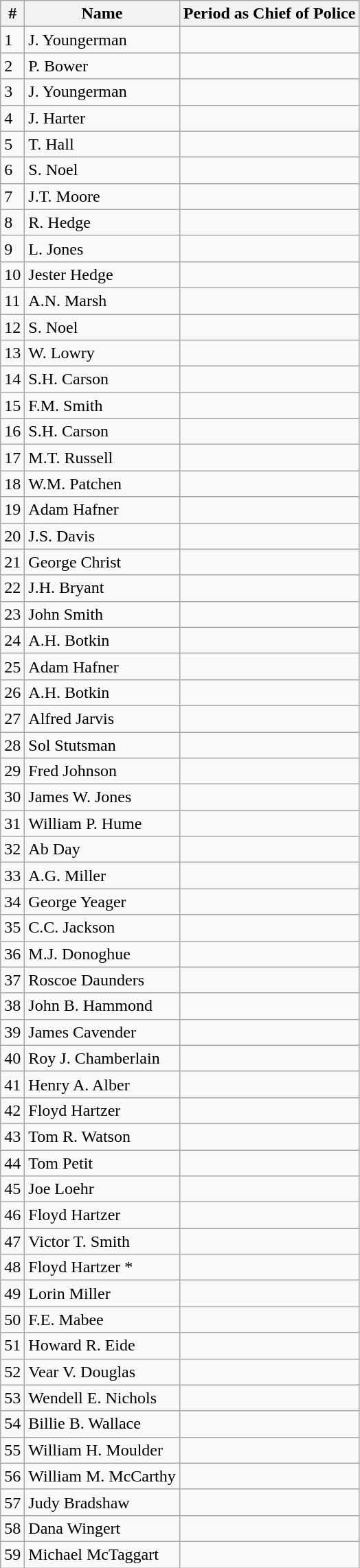<table class="wikitable mw-collapsible mw-collapsed">
<tr>
<th>#</th>
<th>Name</th>
<th>Period as Chief of Police</th>
</tr>
<tr>
<td>1</td>
<td>J. Youngerman</td>
<td></td>
</tr>
<tr>
<td>2</td>
<td>P. Bower</td>
<td></td>
</tr>
<tr>
<td>3</td>
<td>J. Youngerman</td>
<td></td>
</tr>
<tr>
<td>4</td>
<td>J. Harter</td>
<td></td>
</tr>
<tr>
<td>5</td>
<td>T. Hall</td>
<td></td>
</tr>
<tr>
<td>6</td>
<td>S. Noel</td>
<td></td>
</tr>
<tr>
<td>7</td>
<td>J.T. Moore</td>
<td></td>
</tr>
<tr>
<td>8</td>
<td>R. Hedge</td>
<td></td>
</tr>
<tr>
<td>9</td>
<td>L. Jones</td>
<td></td>
</tr>
<tr>
<td>10</td>
<td>Jester Hedge</td>
<td></td>
</tr>
<tr>
<td>11</td>
<td>A.N. Marsh</td>
<td></td>
</tr>
<tr>
<td>12</td>
<td>S. Noel</td>
<td></td>
</tr>
<tr>
<td>13</td>
<td>W. Lowry</td>
<td></td>
</tr>
<tr>
<td>14</td>
<td>S.H. Carson</td>
<td></td>
</tr>
<tr>
<td>15</td>
<td>F.M. Smith</td>
<td></td>
</tr>
<tr>
<td>16</td>
<td>S.H. Carson</td>
<td></td>
</tr>
<tr>
<td>17</td>
<td>M.T. Russell</td>
<td></td>
</tr>
<tr>
<td>18</td>
<td>W.M. Patchen</td>
<td></td>
</tr>
<tr>
<td>19</td>
<td>Adam Hafner</td>
<td></td>
</tr>
<tr>
<td>20</td>
<td>J.S. Davis</td>
<td></td>
</tr>
<tr>
<td>21</td>
<td>George Christ</td>
<td></td>
</tr>
<tr>
<td>22</td>
<td>J.H. Bryant</td>
<td></td>
</tr>
<tr>
<td>23</td>
<td>John Smith</td>
<td></td>
</tr>
<tr>
<td>24</td>
<td>A.H. Botkin</td>
<td></td>
</tr>
<tr>
<td>25</td>
<td>Adam Hafner</td>
<td></td>
</tr>
<tr>
<td>26</td>
<td>A.H. Botkin</td>
<td></td>
</tr>
<tr>
<td>27</td>
<td>Alfred Jarvis</td>
<td></td>
</tr>
<tr>
<td>28</td>
<td>Sol Stutsman</td>
<td></td>
</tr>
<tr>
<td>29</td>
<td>Fred Johnson</td>
<td></td>
</tr>
<tr>
<td>30</td>
<td>James W. Jones</td>
<td></td>
</tr>
<tr>
<td>31</td>
<td>William P. Hume</td>
<td></td>
</tr>
<tr>
<td>32</td>
<td>Ab Day</td>
<td></td>
</tr>
<tr>
<td>33</td>
<td>A.G. Miller</td>
<td></td>
</tr>
<tr>
<td>34</td>
<td>George Yeager</td>
<td></td>
</tr>
<tr>
<td>35</td>
<td>C.C. Jackson</td>
<td></td>
</tr>
<tr>
<td>36</td>
<td>M.J. Donoghue</td>
<td></td>
</tr>
<tr>
<td>37</td>
<td>Roscoe Daunders</td>
<td></td>
</tr>
<tr>
<td>38</td>
<td>John B. Hammond</td>
<td></td>
</tr>
<tr>
<td>39</td>
<td>James Cavender</td>
<td></td>
</tr>
<tr>
<td>40</td>
<td>Roy J. Chamberlain</td>
<td></td>
</tr>
<tr>
<td>41</td>
<td>Henry A. Alber</td>
<td></td>
</tr>
<tr>
<td>42</td>
<td>Floyd Hartzer</td>
<td></td>
</tr>
<tr>
<td>43</td>
<td>Tom R. Watson</td>
<td></td>
</tr>
<tr>
<td>44</td>
<td>Tom Petit</td>
<td></td>
</tr>
<tr>
<td>45</td>
<td>Joe Loehr</td>
<td></td>
</tr>
<tr>
<td>46</td>
<td>Floyd Hartzer</td>
<td></td>
</tr>
<tr>
<td>47</td>
<td>Victor T. Smith</td>
<td></td>
</tr>
<tr>
<td>48</td>
<td>Floyd Hartzer *</td>
<td></td>
</tr>
<tr>
<td>49</td>
<td>Lorin Miller</td>
<td></td>
</tr>
<tr>
<td>50</td>
<td>F.E. Mabee</td>
<td></td>
</tr>
<tr>
<td>51</td>
<td>Howard R. Eide</td>
<td></td>
</tr>
<tr>
<td>52</td>
<td>Vear V. Douglas</td>
<td></td>
</tr>
<tr>
<td>53</td>
<td>Wendell E. Nichols</td>
<td></td>
</tr>
<tr>
<td>54</td>
<td>Billie B. Wallace</td>
<td></td>
</tr>
<tr>
<td>55</td>
<td>William H. Moulder</td>
<td></td>
</tr>
<tr>
<td>56</td>
<td>William M. McCarthy</td>
<td></td>
</tr>
<tr>
<td>57</td>
<td>Judy Bradshaw</td>
<td></td>
</tr>
<tr>
<td>58</td>
<td>Dana Wingert</td>
<td></td>
</tr>
<tr>
<td>59</td>
<td>Michael McTaggart</td>
<td></td>
</tr>
</table>
